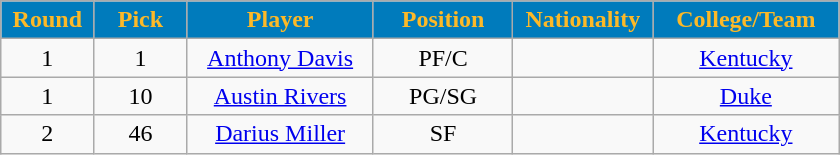<table class="wikitable sortable sortable">
<tr>
<th style="background:#007BBC; color:#FDB927" width="10%">Round</th>
<th style="background:#007BBC; color:#FDB927" width="10%">Pick</th>
<th style="background:#007BBC; color:#FDB927" width="20%">Player</th>
<th style="background:#007BBC; color:#FDB927" width="15%">Position</th>
<th style="background:#007BBC; color:#FDB927" width="15%">Nationality</th>
<th style="background:#007BBC; color:#FDB927" width="20%">College/Team</th>
</tr>
<tr style="text-align: center">
<td>1</td>
<td>1</td>
<td><a href='#'>Anthony Davis</a></td>
<td>PF/C</td>
<td></td>
<td><a href='#'>Kentucky</a></td>
</tr>
<tr style="text-align: center">
<td>1</td>
<td>10</td>
<td><a href='#'>Austin Rivers</a></td>
<td>PG/SG</td>
<td></td>
<td><a href='#'>Duke</a></td>
</tr>
<tr style="text-align: center">
<td>2</td>
<td>46</td>
<td><a href='#'>Darius Miller</a></td>
<td>SF</td>
<td></td>
<td><a href='#'>Kentucky</a></td>
</tr>
</table>
